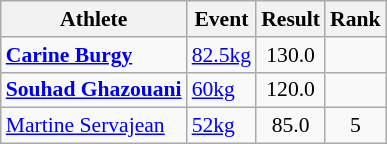<table class=wikitable style="font-size:90%">
<tr>
<th>Athlete</th>
<th>Event</th>
<th>Result</th>
<th>Rank</th>
</tr>
<tr>
<td><strong><a href='#'>Carine Burgy</a></strong></td>
<td><a href='#'>82.5kg</a></td>
<td style="text-align:center;">130.0</td>
<td style="text-align:center;"></td>
</tr>
<tr>
<td><strong><a href='#'>Souhad Ghazouani</a></strong></td>
<td><a href='#'>60kg</a></td>
<td style="text-align:center;">120.0</td>
<td style="text-align:center;"></td>
</tr>
<tr>
<td><a href='#'>Martine Servajean</a></td>
<td><a href='#'>52kg</a></td>
<td style="text-align:center;">85.0</td>
<td style="text-align:center;">5</td>
</tr>
</table>
